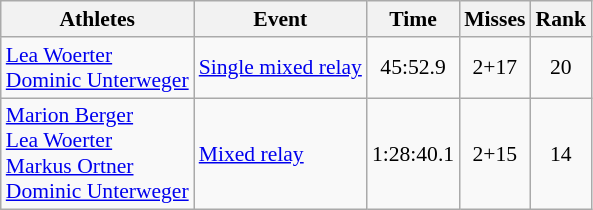<table class="wikitable" style="font-size:90%">
<tr>
<th>Athletes</th>
<th>Event</th>
<th>Time</th>
<th>Misses</th>
<th>Rank</th>
</tr>
<tr align=center>
<td align=left><a href='#'>Lea Woerter</a><br><a href='#'>Dominic Unterweger</a></td>
<td align=left><a href='#'>Single mixed relay</a></td>
<td>45:52.9</td>
<td>2+17</td>
<td>20</td>
</tr>
<tr align=center>
<td align=left><a href='#'>Marion Berger</a><br><a href='#'>Lea Woerter</a><br><a href='#'>Markus Ortner</a><br><a href='#'>Dominic Unterweger</a></td>
<td align=left><a href='#'>Mixed relay</a></td>
<td>1:28:40.1</td>
<td>2+15</td>
<td>14</td>
</tr>
</table>
